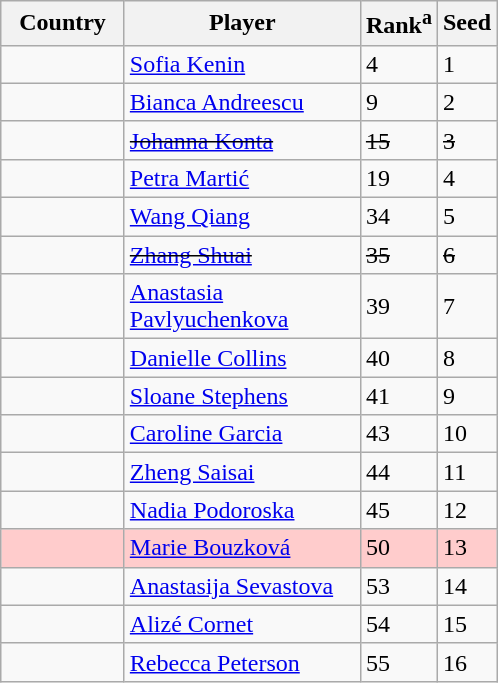<table class="sortable wikitable nowrap">
<tr>
<th width="75">Country</th>
<th width="150">Player</th>
<th>Rank<sup>a</sup></th>
<th>Seed</th>
</tr>
<tr>
<td></td>
<td><a href='#'>Sofia Kenin</a></td>
<td>4</td>
<td>1</td>
</tr>
<tr>
<td></td>
<td><a href='#'>Bianca Andreescu</a></td>
<td>9</td>
<td>2</td>
</tr>
<tr>
<td><s></s></td>
<td><s><a href='#'>Johanna Konta</a></s></td>
<td><s>15</s></td>
<td><s>3</s></td>
</tr>
<tr>
<td></td>
<td><a href='#'>Petra Martić</a></td>
<td>19</td>
<td>4</td>
</tr>
<tr>
<td></td>
<td><a href='#'>Wang Qiang</a></td>
<td>34</td>
<td>5</td>
</tr>
<tr>
<td><s></s></td>
<td><s><a href='#'>Zhang Shuai</a></s></td>
<td><s>35</s></td>
<td><s>6</s></td>
</tr>
<tr>
<td></td>
<td><a href='#'>Anastasia Pavlyuchenkova</a></td>
<td>39</td>
<td>7</td>
</tr>
<tr>
<td></td>
<td><a href='#'>Danielle Collins</a></td>
<td>40</td>
<td>8</td>
</tr>
<tr>
<td></td>
<td><a href='#'>Sloane Stephens</a></td>
<td>41</td>
<td>9</td>
</tr>
<tr>
<td></td>
<td><a href='#'>Caroline Garcia</a></td>
<td>43</td>
<td>10</td>
</tr>
<tr>
<td></td>
<td><a href='#'>Zheng Saisai</a></td>
<td>44</td>
<td>11</td>
</tr>
<tr>
<td></td>
<td><a href='#'>Nadia Podoroska</a></td>
<td>45</td>
<td>12</td>
</tr>
<tr style="background:#fcc;">
<td></td>
<td><a href='#'>Marie Bouzková</a></td>
<td>50</td>
<td>13</td>
</tr>
<tr>
<td></td>
<td><a href='#'>Anastasija Sevastova</a></td>
<td>53</td>
<td>14</td>
</tr>
<tr>
<td></td>
<td><a href='#'>Alizé Cornet</a></td>
<td>54</td>
<td>15</td>
</tr>
<tr>
<td></td>
<td><a href='#'>Rebecca Peterson</a></td>
<td>55</td>
<td>16</td>
</tr>
</table>
